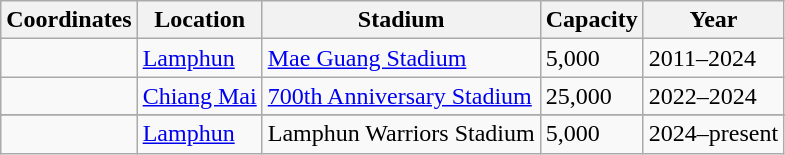<table class="wikitable sortable">
<tr>
<th>Coordinates</th>
<th>Location</th>
<th>Stadium</th>
<th>Capacity</th>
<th>Year</th>
</tr>
<tr>
<td></td>
<td><a href='#'>Lamphun</a></td>
<td><a href='#'>Mae Guang Stadium</a></td>
<td>5,000</td>
<td>2011–2024</td>
</tr>
<tr>
<td></td>
<td><a href='#'>Chiang Mai</a></td>
<td><a href='#'>700th Anniversary Stadium</a></td>
<td>25,000</td>
<td>2022–2024</td>
</tr>
<tr>
</tr>
<tr>
<td></td>
<td><a href='#'>Lamphun</a></td>
<td>Lamphun Warriors Stadium</td>
<td>5,000</td>
<td>2024–present</td>
</tr>
</table>
